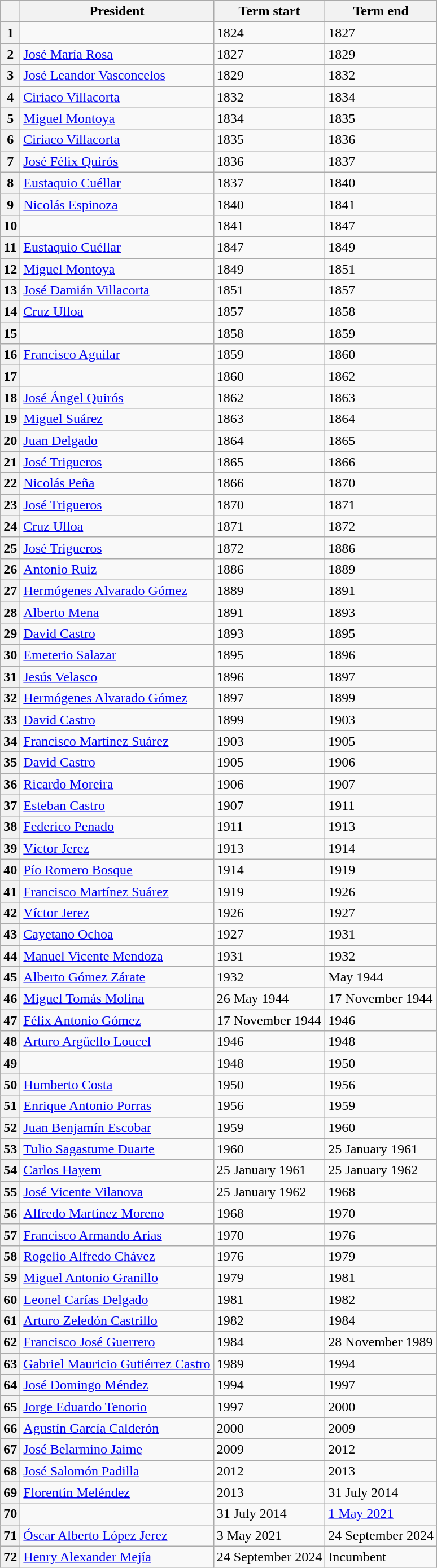<table class="wikitable">
<tr>
<th></th>
<th>President</th>
<th>Term start</th>
<th>Term end</th>
</tr>
<tr>
<th>1</th>
<td></td>
<td>1824</td>
<td>1827</td>
</tr>
<tr>
<th>2</th>
<td><a href='#'>José María Rosa</a></td>
<td>1827</td>
<td>1829</td>
</tr>
<tr>
<th>3</th>
<td><a href='#'>José Leandor Vasconcelos</a></td>
<td>1829</td>
<td>1832</td>
</tr>
<tr>
<th>4</th>
<td><a href='#'>Ciriaco Villacorta</a></td>
<td>1832</td>
<td>1834</td>
</tr>
<tr>
<th>5</th>
<td><a href='#'>Miguel Montoya</a></td>
<td>1834</td>
<td>1835</td>
</tr>
<tr>
<th>6</th>
<td><a href='#'>Ciriaco Villacorta</a></td>
<td>1835</td>
<td>1836</td>
</tr>
<tr>
<th>7</th>
<td><a href='#'>José Félix Quirós</a></td>
<td>1836</td>
<td>1837</td>
</tr>
<tr>
<th>8</th>
<td><a href='#'>Eustaquio Cuéllar</a></td>
<td>1837</td>
<td>1840</td>
</tr>
<tr>
<th>9</th>
<td><a href='#'>Nicolás Espinoza</a></td>
<td>1840</td>
<td>1841</td>
</tr>
<tr>
<th>10</th>
<td></td>
<td>1841</td>
<td>1847</td>
</tr>
<tr>
<th>11</th>
<td><a href='#'>Eustaquio Cuéllar</a></td>
<td>1847</td>
<td>1849</td>
</tr>
<tr>
<th>12</th>
<td><a href='#'>Miguel Montoya</a></td>
<td>1849</td>
<td>1851</td>
</tr>
<tr>
<th>13</th>
<td><a href='#'>José Damián Villacorta</a></td>
<td>1851</td>
<td>1857</td>
</tr>
<tr>
<th>14</th>
<td><a href='#'>Cruz Ulloa</a></td>
<td>1857</td>
<td>1858</td>
</tr>
<tr>
<th>15</th>
<td></td>
<td>1858</td>
<td>1859</td>
</tr>
<tr>
<th>16</th>
<td><a href='#'>Francisco Aguilar</a></td>
<td>1859</td>
<td>1860</td>
</tr>
<tr>
<th>17</th>
<td></td>
<td>1860</td>
<td>1862</td>
</tr>
<tr>
<th>18</th>
<td><a href='#'>José Ángel Quirós</a></td>
<td>1862</td>
<td>1863</td>
</tr>
<tr>
<th>19</th>
<td><a href='#'>Miguel Suárez</a></td>
<td>1863</td>
<td>1864</td>
</tr>
<tr>
<th>20</th>
<td><a href='#'>Juan Delgado</a></td>
<td>1864</td>
<td>1865</td>
</tr>
<tr>
<th>21</th>
<td><a href='#'>José Trigueros</a></td>
<td>1865</td>
<td>1866</td>
</tr>
<tr>
<th>22</th>
<td><a href='#'>Nicolás Peña</a></td>
<td>1866</td>
<td>1870</td>
</tr>
<tr>
<th>23</th>
<td><a href='#'>José Trigueros</a></td>
<td>1870</td>
<td>1871</td>
</tr>
<tr>
<th>24</th>
<td><a href='#'>Cruz Ulloa</a></td>
<td>1871</td>
<td>1872</td>
</tr>
<tr>
<th>25</th>
<td><a href='#'>José Trigueros</a></td>
<td>1872</td>
<td>1886</td>
</tr>
<tr>
<th>26</th>
<td><a href='#'>Antonio Ruiz</a></td>
<td>1886</td>
<td>1889</td>
</tr>
<tr>
<th>27</th>
<td><a href='#'>Hermógenes Alvarado Gómez</a></td>
<td>1889</td>
<td>1891</td>
</tr>
<tr>
<th>28</th>
<td><a href='#'>Alberto Mena</a></td>
<td>1891</td>
<td>1893</td>
</tr>
<tr>
<th>29</th>
<td><a href='#'>David Castro</a></td>
<td>1893</td>
<td>1895</td>
</tr>
<tr>
<th>30</th>
<td><a href='#'>Emeterio Salazar</a></td>
<td>1895</td>
<td>1896</td>
</tr>
<tr>
<th>31</th>
<td><a href='#'>Jesús Velasco</a></td>
<td>1896</td>
<td>1897</td>
</tr>
<tr>
<th>32</th>
<td><a href='#'>Hermógenes Alvarado Gómez</a></td>
<td>1897</td>
<td>1899</td>
</tr>
<tr>
<th>33</th>
<td><a href='#'>David Castro</a></td>
<td>1899</td>
<td>1903</td>
</tr>
<tr>
<th>34</th>
<td><a href='#'>Francisco Martínez Suárez</a></td>
<td>1903</td>
<td>1905</td>
</tr>
<tr>
<th>35</th>
<td><a href='#'>David Castro</a></td>
<td>1905</td>
<td>1906</td>
</tr>
<tr>
<th>36</th>
<td><a href='#'>Ricardo Moreira</a></td>
<td>1906</td>
<td>1907</td>
</tr>
<tr>
<th>37</th>
<td><a href='#'>Esteban Castro</a></td>
<td>1907</td>
<td>1911</td>
</tr>
<tr>
<th>38</th>
<td><a href='#'>Federico Penado</a></td>
<td>1911</td>
<td>1913</td>
</tr>
<tr>
<th>39</th>
<td><a href='#'>Víctor Jerez</a></td>
<td>1913</td>
<td>1914</td>
</tr>
<tr>
<th>40</th>
<td><a href='#'>Pío Romero Bosque</a></td>
<td>1914</td>
<td>1919</td>
</tr>
<tr>
<th>41</th>
<td><a href='#'>Francisco Martínez Suárez</a></td>
<td>1919</td>
<td>1926</td>
</tr>
<tr>
<th>42</th>
<td><a href='#'>Víctor Jerez</a></td>
<td>1926</td>
<td>1927</td>
</tr>
<tr>
<th>43</th>
<td><a href='#'>Cayetano Ochoa</a></td>
<td>1927</td>
<td>1931</td>
</tr>
<tr>
<th>44</th>
<td><a href='#'>Manuel Vicente Mendoza</a></td>
<td>1931</td>
<td>1932</td>
</tr>
<tr>
<th>45</th>
<td><a href='#'>Alberto Gómez Zárate</a></td>
<td>1932</td>
<td>May 1944</td>
</tr>
<tr>
<th>46</th>
<td><a href='#'>Miguel Tomás Molina</a></td>
<td>26 May 1944</td>
<td>17 November 1944</td>
</tr>
<tr>
<th>47</th>
<td><a href='#'>Félix Antonio Gómez</a></td>
<td>17 November 1944</td>
<td>1946</td>
</tr>
<tr>
<th>48</th>
<td><a href='#'>Arturo Argüello Loucel</a></td>
<td>1946</td>
<td>1948</td>
</tr>
<tr>
<th>49</th>
<td></td>
<td>1948</td>
<td>1950</td>
</tr>
<tr>
<th>50</th>
<td><a href='#'>Humberto Costa</a></td>
<td>1950</td>
<td>1956</td>
</tr>
<tr>
<th>51</th>
<td><a href='#'>Enrique Antonio Porras</a></td>
<td>1956</td>
<td>1959</td>
</tr>
<tr>
<th>52</th>
<td><a href='#'>Juan Benjamín Escobar</a></td>
<td>1959</td>
<td>1960</td>
</tr>
<tr>
<th>53</th>
<td><a href='#'>Tulio Sagastume Duarte</a></td>
<td>1960</td>
<td>25 January 1961</td>
</tr>
<tr>
<th>54</th>
<td><a href='#'>Carlos Hayem</a></td>
<td>25 January 1961</td>
<td>25 January 1962</td>
</tr>
<tr>
<th>55</th>
<td><a href='#'>José Vicente Vilanova</a></td>
<td>25 January 1962</td>
<td>1968</td>
</tr>
<tr>
<th>56</th>
<td><a href='#'>Alfredo Martínez Moreno</a></td>
<td>1968</td>
<td>1970</td>
</tr>
<tr>
<th>57</th>
<td><a href='#'>Francisco Armando Arias</a></td>
<td>1970</td>
<td>1976</td>
</tr>
<tr>
<th>58</th>
<td><a href='#'>Rogelio Alfredo Chávez</a></td>
<td>1976</td>
<td>1979</td>
</tr>
<tr>
<th>59</th>
<td><a href='#'>Miguel Antonio Granillo</a></td>
<td>1979</td>
<td>1981</td>
</tr>
<tr>
<th>60</th>
<td><a href='#'>Leonel Carías Delgado</a></td>
<td>1981</td>
<td>1982</td>
</tr>
<tr>
<th>61</th>
<td><a href='#'>Arturo Zeledón Castrillo</a></td>
<td>1982</td>
<td>1984</td>
</tr>
<tr>
<th>62</th>
<td><a href='#'>Francisco José Guerrero</a></td>
<td>1984</td>
<td>28 November 1989</td>
</tr>
<tr>
<th>63</th>
<td><a href='#'>Gabriel Mauricio Gutiérrez Castro</a></td>
<td>1989</td>
<td>1994</td>
</tr>
<tr>
<th>64</th>
<td><a href='#'>José Domingo Méndez</a></td>
<td>1994</td>
<td>1997</td>
</tr>
<tr>
<th>65</th>
<td><a href='#'>Jorge Eduardo Tenorio</a></td>
<td>1997</td>
<td>2000</td>
</tr>
<tr>
<th>66</th>
<td><a href='#'>Agustín García Calderón</a></td>
<td>2000</td>
<td>2009</td>
</tr>
<tr>
<th>67</th>
<td><a href='#'>José Belarmino Jaime</a></td>
<td>2009</td>
<td>2012</td>
</tr>
<tr>
<th>68</th>
<td><a href='#'>José Salomón Padilla</a></td>
<td>2012</td>
<td>2013</td>
</tr>
<tr>
<th>69</th>
<td><a href='#'>Florentín Meléndez</a></td>
<td>2013</td>
<td>31 July 2014</td>
</tr>
<tr>
<th>70</th>
<td></td>
<td>31 July 2014</td>
<td><a href='#'>1 May 2021</a></td>
</tr>
<tr>
<th>71</th>
<td><a href='#'>Óscar Alberto López Jerez</a></td>
<td>3 May 2021</td>
<td>24 September 2024</td>
</tr>
<tr>
<th>72</th>
<td><a href='#'>Henry Alexander Mejía</a></td>
<td>24 September 2024</td>
<td>Incumbent</td>
</tr>
</table>
